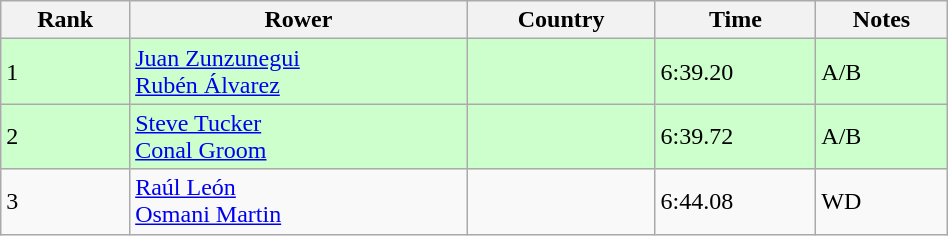<table class="wikitable sortable" width=50%>
<tr>
<th>Rank</th>
<th>Rower</th>
<th>Country</th>
<th>Time</th>
<th>Notes</th>
</tr>
<tr bgcolor=ccffcc>
<td>1</td>
<td><a href='#'>Juan Zunzunegui</a> <br> <a href='#'>Rubén Álvarez</a></td>
<td></td>
<td>6:39.20</td>
<td>A/B</td>
</tr>
<tr bgcolor=ccffcc>
<td>2</td>
<td><a href='#'>Steve Tucker</a> <br> <a href='#'>Conal Groom</a></td>
<td></td>
<td>6:39.72</td>
<td>A/B</td>
</tr>
<tr>
<td>3</td>
<td><a href='#'>Raúl León</a> <br> <a href='#'>Osmani Martin</a></td>
<td></td>
<td>6:44.08</td>
<td>WD</td>
</tr>
</table>
